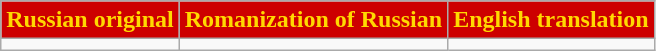<table class="wikitable">
<tr>
<th style="background-color:#CD0000;color:#FFD900;">Russian original</th>
<th style="background-color:#CD0000;color:#FFD900;">Romanization of Russian</th>
<th style="background-color:#CD0000;color:#FFD900;">English translation</th>
</tr>
<tr style="vertical-align:top;text-align:center;white-space:nowrap;">
<td></td>
<td></td>
<td></td>
</tr>
</table>
